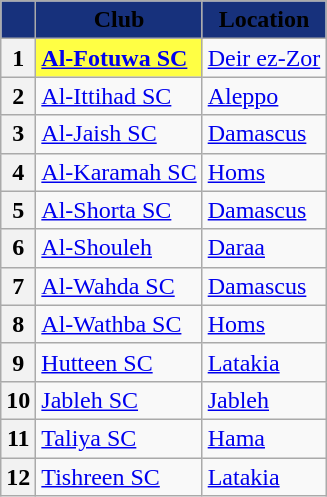<table class="wikitable sortable" style="text-align:left">
<tr>
<th style="background:#17317c;"></th>
<th style="background:#17317c;"><span>Club</span></th>
<th style="background:#17317c;"><span>Location</span></th>
</tr>
<tr>
<th>1</th>
<td bgcolor=ffff44><strong><a href='#'>Al-Fotuwa SC</a></strong></td>
<td><a href='#'>Deir ez-Zor</a></td>
</tr>
<tr>
<th>2</th>
<td><a href='#'>Al-Ittihad SC</a></td>
<td><a href='#'>Aleppo</a></td>
</tr>
<tr>
<th>3</th>
<td><a href='#'>Al-Jaish SC</a></td>
<td><a href='#'>Damascus</a></td>
</tr>
<tr>
<th>4</th>
<td><a href='#'>Al-Karamah SC</a></td>
<td><a href='#'>Homs</a></td>
</tr>
<tr>
<th>5</th>
<td><a href='#'>Al-Shorta SC</a></td>
<td><a href='#'>Damascus</a></td>
</tr>
<tr>
<th>6</th>
<td><a href='#'>Al-Shouleh</a></td>
<td><a href='#'>Daraa</a></td>
</tr>
<tr>
<th>7</th>
<td><a href='#'>Al-Wahda SC</a></td>
<td><a href='#'>Damascus</a></td>
</tr>
<tr>
<th>8</th>
<td><a href='#'>Al-Wathba SC</a></td>
<td><a href='#'>Homs</a></td>
</tr>
<tr>
<th>9</th>
<td><a href='#'>Hutteen SC</a></td>
<td><a href='#'>Latakia</a></td>
</tr>
<tr>
<th>10</th>
<td><a href='#'>Jableh SC</a></td>
<td><a href='#'>Jableh</a></td>
</tr>
<tr>
<th>11</th>
<td><a href='#'>Taliya SC</a></td>
<td><a href='#'>Hama</a></td>
</tr>
<tr>
<th>12</th>
<td><a href='#'>Tishreen SC</a></td>
<td><a href='#'>Latakia</a></td>
</tr>
</table>
